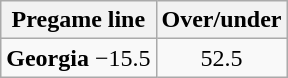<table class="wikitable">
<tr align="center">
<th style=>Pregame line</th>
<th style=>Over/under</th>
</tr>
<tr align="center">
<td><strong>Georgia</strong> −15.5</td>
<td>52.5</td>
</tr>
</table>
